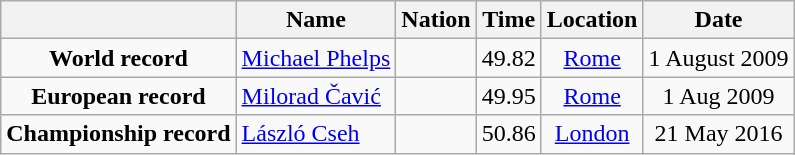<table class=wikitable style=text-align:center>
<tr>
<th></th>
<th>Name</th>
<th>Nation</th>
<th>Time</th>
<th>Location</th>
<th>Date</th>
</tr>
<tr>
<td><strong>World record</strong></td>
<td align=left><a href='#'>Michael Phelps</a></td>
<td align=left></td>
<td align=left>49.82</td>
<td><a href='#'>Rome</a></td>
<td>1 August 2009</td>
</tr>
<tr>
<td><strong>European record</strong></td>
<td align=left><a href='#'>Milorad Čavić</a></td>
<td align=left></td>
<td align=left>49.95</td>
<td><a href='#'>Rome</a></td>
<td>1 Aug 2009</td>
</tr>
<tr>
<td><strong>Championship record</strong></td>
<td align=left><a href='#'>László Cseh</a></td>
<td align=left></td>
<td align=left>50.86</td>
<td><a href='#'>London</a></td>
<td>21 May 2016</td>
</tr>
</table>
